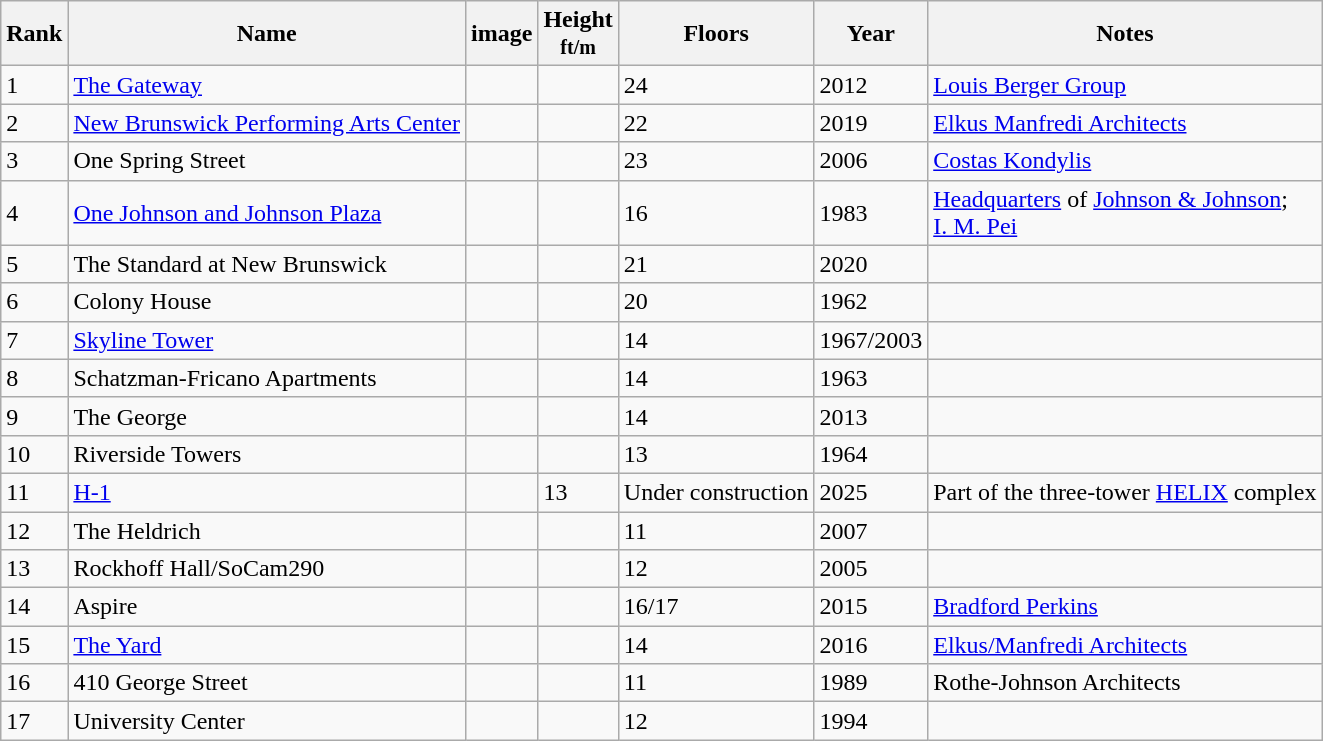<table class="wikitable sortable">
<tr>
<th>Rank</th>
<th>Name</th>
<th>image</th>
<th>Height<br><small>ft/m</small></th>
<th>Floors</th>
<th>Year</th>
<th class="unsortable">Notes</th>
</tr>
<tr>
<td>1</td>
<td><a href='#'>The Gateway</a></td>
<td></td>
<td></td>
<td>24</td>
<td>2012</td>
<td><a href='#'>Louis Berger Group</a></td>
</tr>
<tr>
<td>2</td>
<td><a href='#'>New Brunswick Performing Arts Center</a></td>
<td></td>
<td></td>
<td>22</td>
<td>2019</td>
<td><a href='#'>Elkus Manfredi Architects</a></td>
</tr>
<tr>
<td>3</td>
<td>One Spring Street</td>
<td></td>
<td></td>
<td>23</td>
<td>2006</td>
<td><a href='#'>Costas Kondylis</a></td>
</tr>
<tr>
<td>4</td>
<td><a href='#'>One Johnson and Johnson Plaza</a></td>
<td></td>
<td></td>
<td>16</td>
<td>1983</td>
<td><a href='#'>Headquarters</a> of <a href='#'>Johnson & Johnson</a>;<br><a href='#'>I. M. Pei</a>

</td>
</tr>
<tr>
<td>5</td>
<td>The Standard at New Brunswick</td>
<td></td>
<td></td>
<td>21</td>
<td>2020</td>
<td></td>
</tr>
<tr>
<td>6</td>
<td>Colony House</td>
<td></td>
<td></td>
<td>20</td>
<td>1962</td>
<td></td>
</tr>
<tr>
<td>7</td>
<td><a href='#'>Skyline Tower</a></td>
<td></td>
<td></td>
<td>14</td>
<td>1967/2003</td>
<td></td>
</tr>
<tr>
<td>8</td>
<td>Schatzman-Fricano Apartments</td>
<td></td>
<td></td>
<td>14</td>
<td>1963</td>
<td></td>
</tr>
<tr>
<td>9</td>
<td>The George</td>
<td></td>
<td></td>
<td>14</td>
<td>2013</td>
<td></td>
</tr>
<tr>
<td>10</td>
<td>Riverside Towers</td>
<td></td>
<td></td>
<td>13</td>
<td>1964</td>
<td></td>
</tr>
<tr>
<td>11</td>
<td><a href='#'>H-1</a></td>
<td></td>
<td>13</td>
<td>Under construction</td>
<td>2025</td>
<td>Part of the three-tower <a href='#'>HELIX</a> complex</td>
</tr>
<tr>
<td>12</td>
<td>The Heldrich</td>
<td></td>
<td></td>
<td>11</td>
<td>2007</td>
<td></td>
</tr>
<tr>
<td>13</td>
<td>Rockhoff Hall/SoCam290</td>
<td></td>
<td></td>
<td>12</td>
<td>2005</td>
<td></td>
</tr>
<tr>
<td>14</td>
<td>Aspire</td>
<td></td>
<td></td>
<td>16/17</td>
<td>2015</td>
<td><a href='#'>Bradford Perkins</a></td>
</tr>
<tr>
<td>15</td>
<td><a href='#'>The Yard</a></td>
<td></td>
<td></td>
<td>14</td>
<td>2016</td>
<td><a href='#'>Elkus/Manfredi Architects</a></td>
</tr>
<tr>
<td>16</td>
<td>410 George Street</td>
<td></td>
<td></td>
<td>11</td>
<td>1989</td>
<td>Rothe-Johnson Architects</td>
</tr>
<tr>
<td>17</td>
<td>University Center</td>
<td></td>
<td></td>
<td>12</td>
<td>1994</td>
<td></td>
</tr>
</table>
